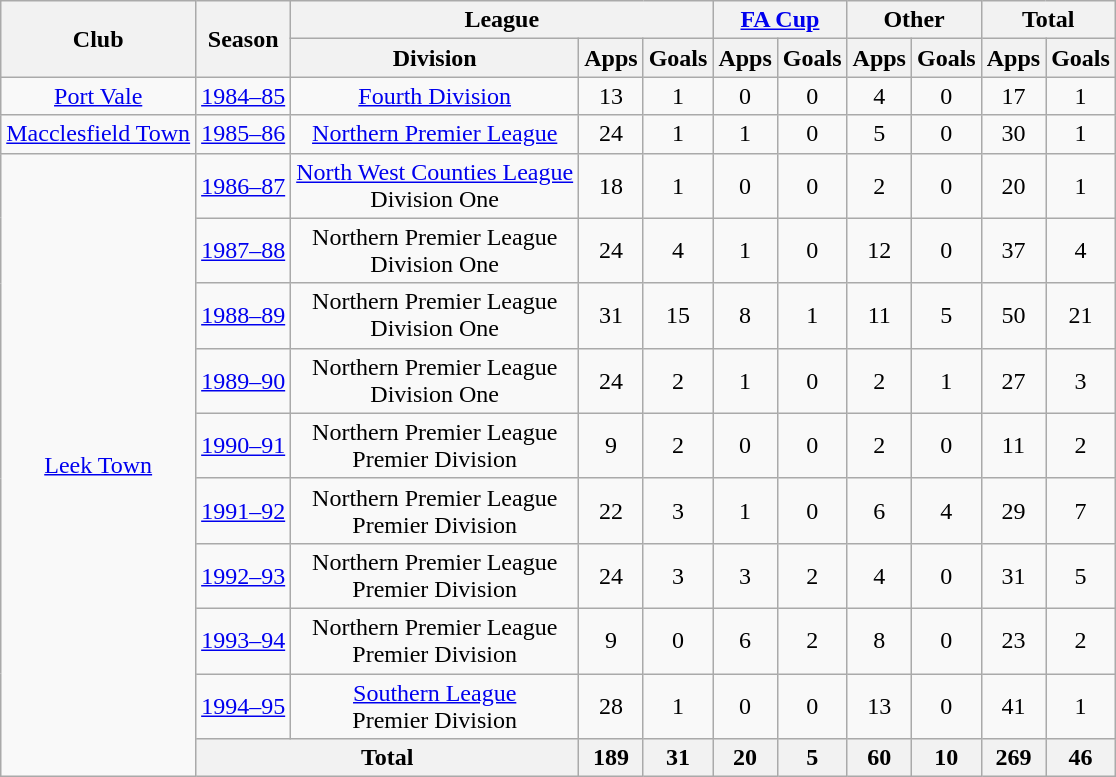<table class="wikitable" style="text-align:center">
<tr>
<th rowspan="2">Club</th>
<th rowspan="2">Season</th>
<th colspan="3">League</th>
<th colspan="2"><a href='#'>FA Cup</a></th>
<th colspan="2">Other</th>
<th colspan="2">Total</th>
</tr>
<tr>
<th>Division</th>
<th>Apps</th>
<th>Goals</th>
<th>Apps</th>
<th>Goals</th>
<th>Apps</th>
<th>Goals</th>
<th>Apps</th>
<th>Goals</th>
</tr>
<tr>
<td><a href='#'>Port Vale</a></td>
<td><a href='#'>1984–85</a></td>
<td><a href='#'>Fourth Division</a></td>
<td>13</td>
<td>1</td>
<td>0</td>
<td>0</td>
<td>4</td>
<td>0</td>
<td>17</td>
<td>1</td>
</tr>
<tr>
<td><a href='#'>Macclesfield Town</a></td>
<td><a href='#'>1985–86</a></td>
<td><a href='#'>Northern Premier League</a></td>
<td>24</td>
<td>1</td>
<td>1</td>
<td>0</td>
<td>5</td>
<td>0</td>
<td>30</td>
<td>1</td>
</tr>
<tr>
<td rowspan="10"><a href='#'>Leek Town</a></td>
<td><a href='#'>1986–87</a></td>
<td><a href='#'>North West Counties League</a><br>Division One</td>
<td>18</td>
<td>1</td>
<td>0</td>
<td>0</td>
<td>2</td>
<td>0</td>
<td>20</td>
<td>1</td>
</tr>
<tr>
<td><a href='#'>1987–88</a></td>
<td>Northern Premier League<br>Division One</td>
<td>24</td>
<td>4</td>
<td>1</td>
<td>0</td>
<td>12</td>
<td>0</td>
<td>37</td>
<td>4</td>
</tr>
<tr>
<td><a href='#'>1988–89</a></td>
<td>Northern Premier League<br>Division One</td>
<td>31</td>
<td>15</td>
<td>8</td>
<td>1</td>
<td>11</td>
<td>5</td>
<td>50</td>
<td>21</td>
</tr>
<tr>
<td><a href='#'>1989–90</a></td>
<td>Northern Premier League<br>Division One</td>
<td>24</td>
<td>2</td>
<td>1</td>
<td>0</td>
<td>2</td>
<td>1</td>
<td>27</td>
<td>3</td>
</tr>
<tr>
<td><a href='#'>1990–91</a></td>
<td>Northern Premier League<br>Premier Division</td>
<td>9</td>
<td>2</td>
<td>0</td>
<td>0</td>
<td>2</td>
<td>0</td>
<td>11</td>
<td>2</td>
</tr>
<tr>
<td><a href='#'>1991–92</a></td>
<td>Northern Premier League<br>Premier Division</td>
<td>22</td>
<td>3</td>
<td>1</td>
<td>0</td>
<td>6</td>
<td>4</td>
<td>29</td>
<td>7</td>
</tr>
<tr>
<td><a href='#'>1992–93</a></td>
<td>Northern Premier League<br>Premier Division</td>
<td>24</td>
<td>3</td>
<td>3</td>
<td>2</td>
<td>4</td>
<td>0</td>
<td>31</td>
<td>5</td>
</tr>
<tr>
<td><a href='#'>1993–94</a></td>
<td>Northern Premier League<br>Premier Division</td>
<td>9</td>
<td>0</td>
<td>6</td>
<td>2</td>
<td>8</td>
<td>0</td>
<td>23</td>
<td>2</td>
</tr>
<tr>
<td><a href='#'>1994–95</a></td>
<td><a href='#'>Southern League</a><br>Premier Division</td>
<td>28</td>
<td>1</td>
<td>0</td>
<td>0</td>
<td>13</td>
<td>0</td>
<td>41</td>
<td>1</td>
</tr>
<tr>
<th colspan="2">Total</th>
<th>189</th>
<th>31</th>
<th>20</th>
<th>5</th>
<th>60</th>
<th>10</th>
<th>269</th>
<th>46</th>
</tr>
</table>
